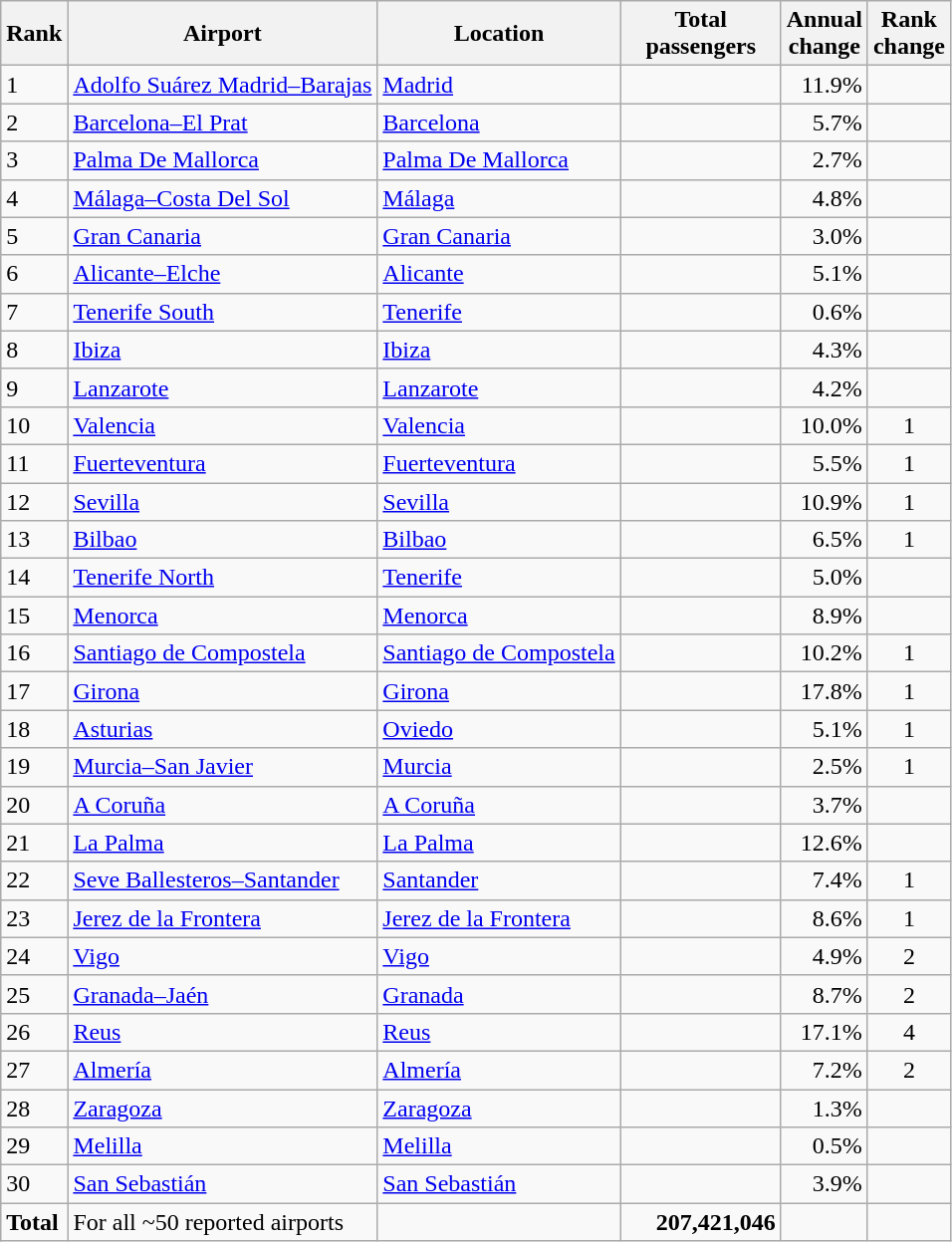<table class="wikitable">
<tr>
<th>Rank</th>
<th>Airport</th>
<th>Location</th>
<th style="width:100px">Total<br>passengers</th>
<th>Annual<br>change</th>
<th>Rank<br>change</th>
</tr>
<tr>
<td>1</td>
<td><a href='#'>Adolfo Suárez Madrid–Barajas</a></td>
<td><a href='#'>Madrid</a></td>
<td align="right"></td>
<td align="right">11.9%</td>
<td align="center"></td>
</tr>
<tr>
<td>2</td>
<td><a href='#'>Barcelona–El Prat</a></td>
<td><a href='#'>Barcelona</a></td>
<td align="right"></td>
<td align="right">5.7%</td>
<td align="center"></td>
</tr>
<tr>
<td>3</td>
<td><a href='#'>Palma De Mallorca</a></td>
<td><a href='#'>Palma De Mallorca</a></td>
<td align="right"></td>
<td align="right">2.7%</td>
<td align="center"></td>
</tr>
<tr>
<td>4</td>
<td><a href='#'>Málaga–Costa Del Sol</a></td>
<td><a href='#'>Málaga</a></td>
<td align="right"></td>
<td align="right">4.8%</td>
<td align="center"></td>
</tr>
<tr>
<td>5</td>
<td><a href='#'>Gran Canaria</a></td>
<td><a href='#'>Gran Canaria</a></td>
<td align="right"></td>
<td align="right">3.0%</td>
<td align="center"></td>
</tr>
<tr>
<td>6</td>
<td><a href='#'>Alicante–Elche</a></td>
<td><a href='#'>Alicante</a></td>
<td align="right"></td>
<td align="right">5.1%</td>
<td align="center"></td>
</tr>
<tr>
<td>7</td>
<td><a href='#'>Tenerife South</a></td>
<td><a href='#'>Tenerife</a></td>
<td align="right"></td>
<td align="right">0.6%</td>
<td align="center"></td>
</tr>
<tr>
<td>8</td>
<td><a href='#'>Ibiza</a></td>
<td><a href='#'>Ibiza</a></td>
<td align="right"></td>
<td align="right">4.3%</td>
<td align="center"></td>
</tr>
<tr>
<td>9</td>
<td><a href='#'>Lanzarote</a></td>
<td><a href='#'>Lanzarote</a></td>
<td align="right"></td>
<td align="right">4.2%</td>
<td align="center"></td>
</tr>
<tr>
<td>10</td>
<td><a href='#'>Valencia</a></td>
<td><a href='#'>Valencia</a></td>
<td align="right"></td>
<td align="right">10.0%</td>
<td align="center"> 1</td>
</tr>
<tr>
<td>11</td>
<td><a href='#'>Fuerteventura</a></td>
<td><a href='#'>Fuerteventura</a></td>
<td align="right"></td>
<td align="right">5.5%</td>
<td align="center"> 1</td>
</tr>
<tr>
<td>12</td>
<td><a href='#'>Sevilla</a></td>
<td><a href='#'>Sevilla</a></td>
<td align="right"></td>
<td align="right">10.9%</td>
<td align="center"> 1</td>
</tr>
<tr>
<td>13</td>
<td><a href='#'>Bilbao</a></td>
<td><a href='#'>Bilbao</a></td>
<td align="right"></td>
<td align="right">6.5%</td>
<td align="center"> 1</td>
</tr>
<tr>
<td>14</td>
<td><a href='#'>Tenerife North</a></td>
<td><a href='#'>Tenerife</a></td>
<td align="right"></td>
<td align="right">5.0%</td>
<td align="center"></td>
</tr>
<tr>
<td>15</td>
<td><a href='#'>Menorca</a></td>
<td><a href='#'>Menorca</a></td>
<td align="right"></td>
<td align="right">8.9%</td>
<td align="center"></td>
</tr>
<tr>
<td>16</td>
<td><a href='#'>Santiago de Compostela</a></td>
<td><a href='#'>Santiago de Compostela</a></td>
<td align="right"></td>
<td align="right">10.2%</td>
<td align="center"> 1</td>
</tr>
<tr>
<td>17</td>
<td><a href='#'>Girona</a></td>
<td><a href='#'>Girona</a></td>
<td align="right"></td>
<td align="right">17.8%</td>
<td align="center"> 1</td>
</tr>
<tr>
<td>18</td>
<td><a href='#'>Asturias</a></td>
<td><a href='#'>Oviedo</a></td>
<td align="right"></td>
<td align="right">5.1%</td>
<td align="center"> 1</td>
</tr>
<tr>
<td>19</td>
<td><a href='#'>Murcia–San Javier</a></td>
<td><a href='#'>Murcia</a></td>
<td align="right"></td>
<td align="right">2.5%</td>
<td align="center"> 1</td>
</tr>
<tr>
<td>20</td>
<td><a href='#'>A Coruña</a></td>
<td><a href='#'>A Coruña</a></td>
<td align="right"></td>
<td align="right">3.7%</td>
<td align="center"></td>
</tr>
<tr>
<td>21</td>
<td><a href='#'>La Palma</a></td>
<td><a href='#'>La Palma</a></td>
<td align="right"></td>
<td align="right">12.6%</td>
<td align="center"></td>
</tr>
<tr>
<td>22</td>
<td><a href='#'>Seve Ballesteros–Santander</a></td>
<td><a href='#'>Santander</a></td>
<td align="right"></td>
<td align="right">7.4%</td>
<td align="center"> 1</td>
</tr>
<tr>
<td>23</td>
<td><a href='#'>Jerez de la Frontera</a></td>
<td><a href='#'>Jerez de la Frontera</a></td>
<td align="right"></td>
<td align="right">8.6%</td>
<td align="center"> 1</td>
</tr>
<tr>
<td>24</td>
<td><a href='#'>Vigo</a></td>
<td><a href='#'>Vigo</a></td>
<td align="right"></td>
<td align="right">4.9%</td>
<td align="center"> 2</td>
</tr>
<tr>
<td>25</td>
<td><a href='#'>Granada–Jaén</a></td>
<td><a href='#'>Granada</a></td>
<td align="right"></td>
<td align="right">8.7%</td>
<td align="center"> 2</td>
</tr>
<tr>
<td>26</td>
<td><a href='#'>Reus</a></td>
<td><a href='#'>Reus</a></td>
<td align="right"></td>
<td align="right">17.1%</td>
<td align="center"> 4</td>
</tr>
<tr>
<td>27</td>
<td><a href='#'>Almería</a></td>
<td><a href='#'>Almería</a></td>
<td align="right"></td>
<td align="right">7.2%</td>
<td align="center"> 2</td>
</tr>
<tr>
<td>28</td>
<td><a href='#'>Zaragoza</a></td>
<td><a href='#'>Zaragoza</a></td>
<td align="right"></td>
<td align="right">1.3%</td>
<td align="center"></td>
</tr>
<tr>
<td>29</td>
<td><a href='#'>Melilla</a></td>
<td><a href='#'>Melilla</a></td>
<td align="right"></td>
<td align="right">0.5%</td>
<td align="center"></td>
</tr>
<tr>
<td>30</td>
<td><a href='#'>San Sebastián</a></td>
<td><a href='#'>San Sebastián</a></td>
<td align="right"></td>
<td align="right">3.9%</td>
<td align="center"></td>
</tr>
<tr>
<td><strong>Total</strong></td>
<td>For all ~50 reported airports</td>
<td></td>
<td align="right"><strong>207,421,046</strong></td>
<td></td>
<td></td>
</tr>
</table>
